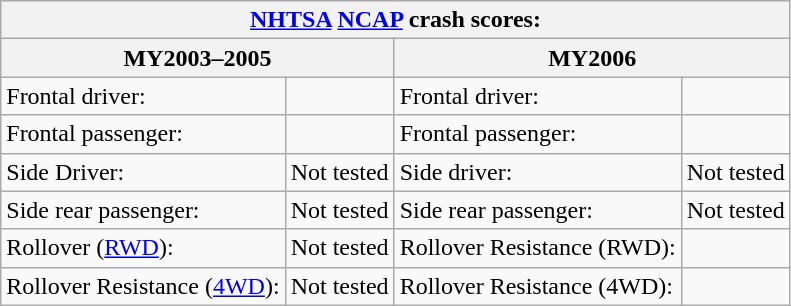<table class="wikitable">
<tr>
<th colspan=4><a href='#'>NHTSA</a> <a href='#'>NCAP</a> crash scores:</th>
</tr>
<tr>
<th colspan=2>MY2003–2005</th>
<th colspan=2>MY2006</th>
</tr>
<tr>
<td>Frontal driver:</td>
<td></td>
<td>Frontal driver:</td>
<td></td>
</tr>
<tr>
<td>Frontal passenger:</td>
<td></td>
<td>Frontal passenger:</td>
<td></td>
</tr>
<tr>
<td>Side Driver:</td>
<td>Not tested</td>
<td>Side driver:</td>
<td>Not tested</td>
</tr>
<tr>
<td>Side rear passenger:</td>
<td>Not tested</td>
<td>Side rear passenger:</td>
<td>Not tested</td>
</tr>
<tr>
<td>Rollover  (<a href='#'>RWD</a>):</td>
<td>Not tested</td>
<td>Rollover Resistance (RWD):</td>
<td></td>
</tr>
<tr>
<td>Rollover Resistance (<a href='#'>4WD</a>):</td>
<td>Not tested</td>
<td>Rollover Resistance (4WD):</td>
<td></td>
</tr>
</table>
